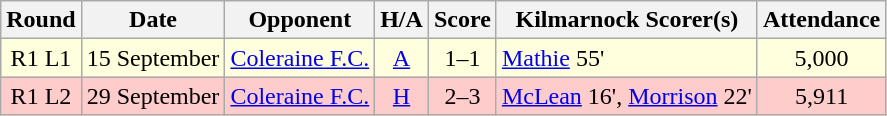<table class="wikitable" style="text-align:center">
<tr>
<th>Round</th>
<th>Date</th>
<th>Opponent</th>
<th>H/A</th>
<th>Score</th>
<th>Kilmarnock Scorer(s)</th>
<th>Attendance</th>
</tr>
<tr bgcolor=#FFFFDD>
<td>R1 L1</td>
<td align=left>15 September</td>
<td align=left> <a href='#'>Coleraine F.C.</a></td>
<td><a href='#'>A</a></td>
<td>1–1</td>
<td align=left><a href='#'>Mathie</a> 55'</td>
<td>5,000</td>
</tr>
<tr bgcolor=#FFCCCC>
<td>R1 L2</td>
<td align=left>29 September</td>
<td align=left> <a href='#'>Coleraine F.C.</a></td>
<td><a href='#'>H</a></td>
<td>2–3</td>
<td align=left><a href='#'>McLean</a> 16', <a href='#'>Morrison</a> 22'</td>
<td>5,911</td>
</tr>
</table>
